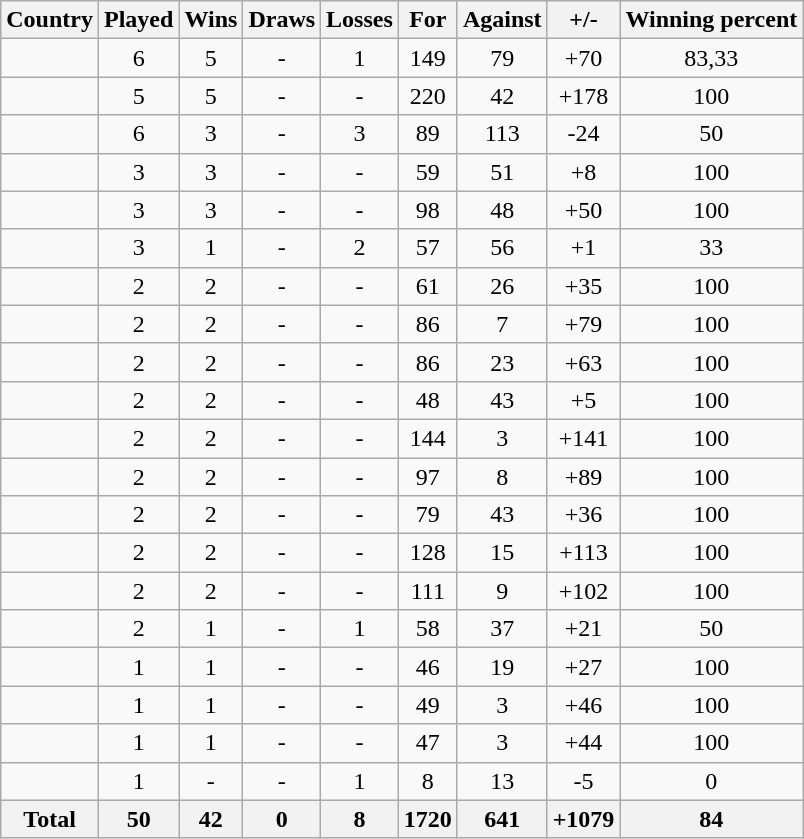<table class="sortable wikitable" style="text-align:center">
<tr border="1" cellpadding="5" cellspacing="0">
<th bgcolor="#efefef">Country</th>
<th bgcolor="#efefef">Played</th>
<th bgcolor="#efefef">Wins</th>
<th bgcolor="#efefef">Draws</th>
<th bgcolor="#efefef">Losses</th>
<th bgcolor="#efefef">For</th>
<th bgcolor="#efefef">Against</th>
<th bgcolor="#efefef">+/-</th>
<th bgcolor="#efefef">Winning percent</th>
</tr>
<tr>
<td align="left"></td>
<td>6</td>
<td>5</td>
<td>-</td>
<td>1</td>
<td>149</td>
<td>79</td>
<td>+70</td>
<td>83,33</td>
</tr>
<tr>
<td align="left"></td>
<td>5</td>
<td>5</td>
<td>-</td>
<td>-</td>
<td>220</td>
<td>42</td>
<td>+178</td>
<td>100</td>
</tr>
<tr>
<td align="left"></td>
<td>6</td>
<td>3</td>
<td>-</td>
<td>3</td>
<td>89</td>
<td>113</td>
<td>-24</td>
<td>50</td>
</tr>
<tr>
<td align="left"></td>
<td>3</td>
<td>3</td>
<td>-</td>
<td>-</td>
<td>59</td>
<td>51</td>
<td>+8</td>
<td>100</td>
</tr>
<tr>
<td align="left"></td>
<td>3</td>
<td>3</td>
<td>-</td>
<td>-</td>
<td>98</td>
<td>48</td>
<td>+50</td>
<td>100</td>
</tr>
<tr>
<td align="left"></td>
<td>3</td>
<td>1</td>
<td>-</td>
<td>2</td>
<td>57</td>
<td>56</td>
<td>+1</td>
<td>33</td>
</tr>
<tr>
<td align="left"></td>
<td>2</td>
<td>2</td>
<td>-</td>
<td>-</td>
<td>61</td>
<td>26</td>
<td>+35</td>
<td>100</td>
</tr>
<tr>
<td align="left"></td>
<td>2</td>
<td>2</td>
<td>-</td>
<td>-</td>
<td>86</td>
<td>7</td>
<td>+79</td>
<td>100</td>
</tr>
<tr>
<td align="left"></td>
<td>2</td>
<td>2</td>
<td>-</td>
<td>-</td>
<td>86</td>
<td>23</td>
<td>+63</td>
<td>100</td>
</tr>
<tr>
<td align="left"></td>
<td>2</td>
<td>2</td>
<td>-</td>
<td>-</td>
<td>48</td>
<td>43</td>
<td>+5</td>
<td>100</td>
</tr>
<tr>
<td align="left"></td>
<td>2</td>
<td>2</td>
<td>-</td>
<td>-</td>
<td>144</td>
<td>3</td>
<td>+141</td>
<td>100</td>
</tr>
<tr>
<td align="left"></td>
<td>2</td>
<td>2</td>
<td>-</td>
<td>-</td>
<td>97</td>
<td>8</td>
<td>+89</td>
<td>100</td>
</tr>
<tr>
<td align="left"></td>
<td>2</td>
<td>2</td>
<td>-</td>
<td>-</td>
<td>79</td>
<td>43</td>
<td>+36</td>
<td>100</td>
</tr>
<tr>
<td align="left"></td>
<td>2</td>
<td>2</td>
<td>-</td>
<td>-</td>
<td>128</td>
<td>15</td>
<td>+113</td>
<td>100</td>
</tr>
<tr>
<td align="left"></td>
<td>2</td>
<td>2</td>
<td>-</td>
<td>-</td>
<td>111</td>
<td>9</td>
<td>+102</td>
<td>100</td>
</tr>
<tr>
<td align="left"></td>
<td>2</td>
<td>1</td>
<td>-</td>
<td>1</td>
<td>58</td>
<td>37</td>
<td>+21</td>
<td>50</td>
</tr>
<tr>
<td align="left"></td>
<td>1</td>
<td>1</td>
<td>-</td>
<td>-</td>
<td>46</td>
<td>19</td>
<td>+27</td>
<td>100</td>
</tr>
<tr>
<td align="left"></td>
<td>1</td>
<td>1</td>
<td>-</td>
<td>-</td>
<td>49</td>
<td>3</td>
<td>+46</td>
<td>100</td>
</tr>
<tr>
<td align="left"></td>
<td>1</td>
<td>1</td>
<td>-</td>
<td>-</td>
<td>47</td>
<td>3</td>
<td>+44</td>
<td>100</td>
</tr>
<tr>
<td align="left"></td>
<td>1</td>
<td>-</td>
<td>-</td>
<td>1</td>
<td>8</td>
<td>13</td>
<td>-5</td>
<td>0</td>
</tr>
<tr>
<th>Total</th>
<th>50</th>
<th>42</th>
<th>0</th>
<th>8</th>
<th>1720</th>
<th>641</th>
<th>+1079</th>
<th>84</th>
</tr>
</table>
